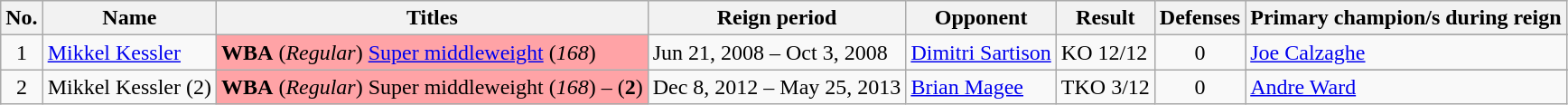<table class="wikitable">
<tr>
<th>No.</th>
<th>Name</th>
<th>Titles</th>
<th>Reign period</th>
<th>Opponent</th>
<th>Result</th>
<th>Defenses</th>
<th>Primary champion/s during reign</th>
</tr>
<tr>
<td rowspan=2 style="text-align:center;">1</td>
<td rowspan=2 style="text-align:left;"><a href='#'>Mikkel Kessler</a></td>
<td rowspan=2 style="background:#ffa3a6;"><strong>WBA</strong> (<em>Regular</em>) <a href='#'>Super middleweight</a> (<em>168</em>)</td>
<td rowspan=2>Jun 21, 2008 – Oct 3, 2008<br></td>
<td rowspan=2> <a href='#'>Dimitri Sartison</a></td>
<td rowspan=2>KO 12/12</td>
<td rowspan=2 align=center>0</td>
</tr>
<tr>
<td> <a href='#'>Joe Calzaghe</a><br></td>
</tr>
<tr>
<td rowspan=2 style="text-align:center;">2</td>
<td rowspan=2 style="text-align:left;">Mikkel Kessler (2)</td>
<td rowspan=2 style="background:#ffa3a6;"><strong>WBA</strong> (<em>Regular</em>) Super middleweight (<em>168</em>) – (<strong>2</strong>)</td>
<td rowspan=2>Dec 8, 2012 – May 25, 2013</td>
<td rowspan=2> <a href='#'>Brian Magee</a></td>
<td rowspan=2>TKO 3/12</td>
<td rowspan=2 align=center>0</td>
</tr>
<tr>
<td> <a href='#'>Andre Ward</a><br></td>
</tr>
</table>
